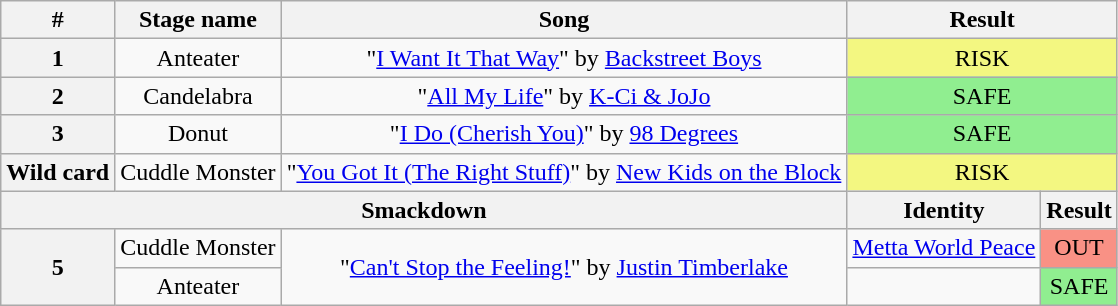<table class="wikitable plainrowheaders" style="text-align: center;">
<tr>
<th>#</th>
<th>Stage name</th>
<th>Song</th>
<th colspan=2>Result</th>
</tr>
<tr>
<th>1</th>
<td>Anteater</td>
<td>"<a href='#'>I Want It That Way</a>" by <a href='#'>Backstreet Boys</a></td>
<td colspan=2 bgcolor="#F3F781">RISK</td>
</tr>
<tr>
<th>2</th>
<td>Candelabra</td>
<td>"<a href='#'>All My Life</a>" by <a href='#'>K-Ci & JoJo</a></td>
<td colspan=2 bgcolor=lightgreen>SAFE</td>
</tr>
<tr>
<th>3</th>
<td>Donut</td>
<td>"<a href='#'>I Do (Cherish You)</a>" by <a href='#'>98 Degrees</a></td>
<td colspan=2 bgcolor=lightgreen>SAFE</td>
</tr>
<tr>
<th>Wild card</th>
<td>Cuddle Monster</td>
<td>"<a href='#'>You Got It (The Right Stuff)</a>" by <a href='#'>New Kids on the Block</a></td>
<td colspan=2 bgcolor="#F3F781">RISK</td>
</tr>
<tr>
<th colspan=3>Smackdown</th>
<th>Identity</th>
<th>Result</th>
</tr>
<tr>
<th rowspan=2>5</th>
<td>Cuddle Monster</td>
<td rowspan=2>"<a href='#'>Can't Stop the Feeling!</a>" by <a href='#'>Justin Timberlake</a></td>
<td><a href='#'>Metta World Peace</a></td>
<td bgcolor=#F99185>OUT</td>
</tr>
<tr>
<td>Anteater</td>
<td></td>
<td bgcolor=lightgreen>SAFE</td>
</tr>
</table>
